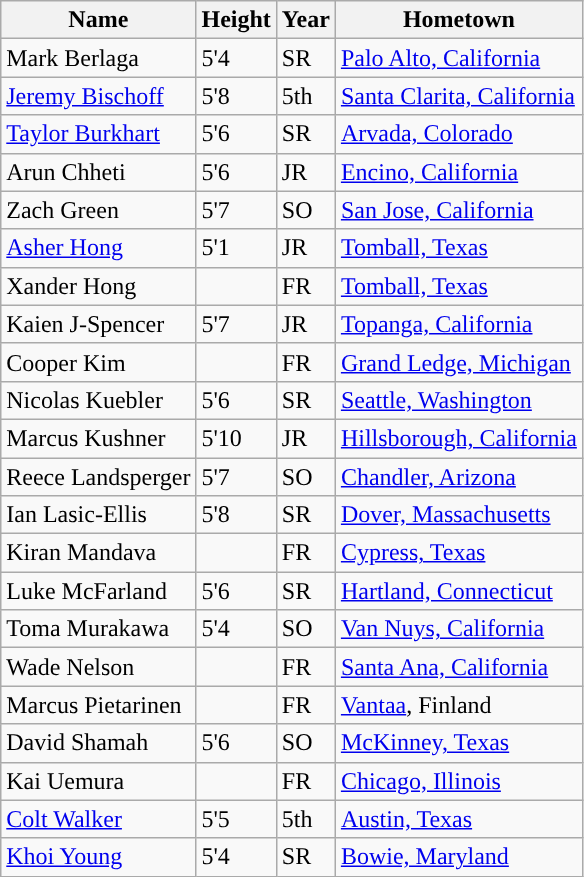<table class="wikitable">
<tr>
<th>Name</th>
<th>Height</th>
<th>Year</th>
<th>Hometown</th>
</tr>
<tr>
<td>Mark Berlaga</td>
<td>5'4</td>
<td>SR</td>
<td><a href='#'>Palo Alto, California</a></td>
</tr>
<tr>
<td><a href='#'>Jeremy Bischoff</a></td>
<td>5'8</td>
<td>5th</td>
<td><a href='#'>Santa Clarita, California</a></td>
</tr>
<tr>
<td><a href='#'>Taylor Burkhart</a></td>
<td>5'6</td>
<td>SR</td>
<td><a href='#'>Arvada, Colorado</a></td>
</tr>
<tr>
<td>Arun Chheti</td>
<td>5'6</td>
<td>JR</td>
<td><a href='#'>Encino, California</a></td>
</tr>
<tr>
<td>Zach Green</td>
<td>5'7</td>
<td>SO</td>
<td><a href='#'>San Jose, California</a></td>
</tr>
<tr>
<td><a href='#'>Asher Hong</a></td>
<td>5'1</td>
<td>JR</td>
<td><a href='#'>Tomball, Texas</a></td>
</tr>
<tr>
<td>Xander Hong</td>
<td></td>
<td>FR</td>
<td><a href='#'>Tomball, Texas</a></td>
</tr>
<tr>
<td>Kaien J-Spencer</td>
<td>5'7</td>
<td>JR</td>
<td><a href='#'>Topanga, California</a></td>
</tr>
<tr>
<td>Cooper Kim</td>
<td></td>
<td>FR</td>
<td><a href='#'>Grand Ledge, Michigan</a></td>
</tr>
<tr>
<td>Nicolas Kuebler</td>
<td>5'6</td>
<td>SR</td>
<td><a href='#'>Seattle, Washington</a></td>
</tr>
<tr>
<td>Marcus Kushner</td>
<td>5'10</td>
<td>JR</td>
<td><a href='#'>Hillsborough, California</a></td>
</tr>
<tr>
<td>Reece Landsperger</td>
<td>5'7</td>
<td>SO</td>
<td><a href='#'>Chandler, Arizona</a></td>
</tr>
<tr>
<td>Ian Lasic-Ellis</td>
<td>5'8</td>
<td>SR</td>
<td><a href='#'>Dover, Massachusetts</a></td>
</tr>
<tr>
<td>Kiran Mandava</td>
<td></td>
<td>FR</td>
<td><a href='#'>Cypress, Texas</a></td>
</tr>
<tr>
<td>Luke McFarland</td>
<td>5'6</td>
<td>SR</td>
<td><a href='#'>Hartland, Connecticut</a></td>
</tr>
<tr>
<td>Toma Murakawa</td>
<td>5'4</td>
<td>SO</td>
<td><a href='#'>Van Nuys, California</a></td>
</tr>
<tr>
<td>Wade Nelson</td>
<td></td>
<td>FR</td>
<td><a href='#'>Santa Ana, California</a></td>
</tr>
<tr>
<td>Marcus Pietarinen</td>
<td></td>
<td>FR</td>
<td><a href='#'>Vantaa</a>, Finland</td>
</tr>
<tr>
<td>David Shamah</td>
<td>5'6</td>
<td>SO</td>
<td><a href='#'>McKinney, Texas</a></td>
</tr>
<tr>
<td>Kai Uemura</td>
<td></td>
<td>FR</td>
<td><a href='#'>Chicago, Illinois</a></td>
</tr>
<tr>
<td><a href='#'>Colt Walker</a></td>
<td>5'5</td>
<td>5th</td>
<td><a href='#'>Austin, Texas</a></td>
</tr>
<tr>
<td><a href='#'>Khoi Young</a></td>
<td>5'4</td>
<td>SR</td>
<td><a href='#'>Bowie, Maryland</a></td>
</tr>
</table>
